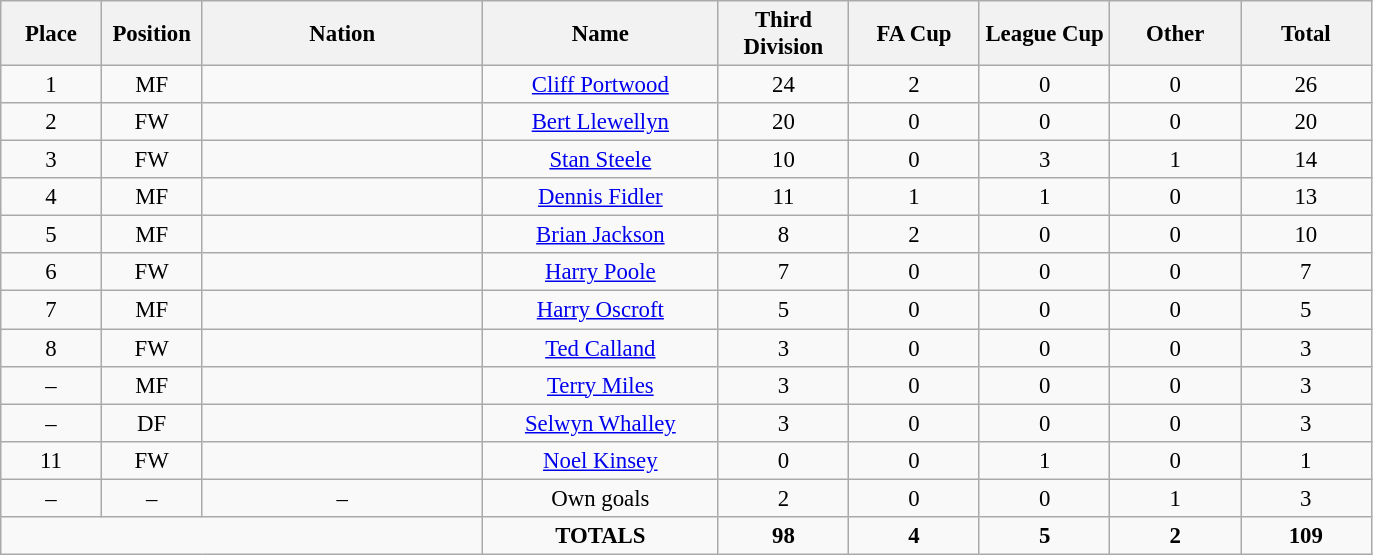<table class="wikitable" style="font-size: 95%; text-align: center;">
<tr>
<th width=60>Place</th>
<th width=60>Position</th>
<th width=180>Nation</th>
<th width=150>Name</th>
<th width=80>Third Division</th>
<th width=80>FA Cup</th>
<th width=80>League Cup</th>
<th width=80>Other</th>
<th width=80>Total</th>
</tr>
<tr>
<td>1</td>
<td>MF</td>
<td></td>
<td><a href='#'>Cliff Portwood</a></td>
<td>24</td>
<td>2</td>
<td>0</td>
<td>0</td>
<td>26</td>
</tr>
<tr>
<td>2</td>
<td>FW</td>
<td></td>
<td><a href='#'>Bert Llewellyn</a></td>
<td>20</td>
<td>0</td>
<td>0</td>
<td>0</td>
<td>20</td>
</tr>
<tr>
<td>3</td>
<td>FW</td>
<td></td>
<td><a href='#'>Stan Steele</a></td>
<td>10</td>
<td>0</td>
<td>3</td>
<td>1</td>
<td>14</td>
</tr>
<tr>
<td>4</td>
<td>MF</td>
<td></td>
<td><a href='#'>Dennis Fidler</a></td>
<td>11</td>
<td>1</td>
<td>1</td>
<td>0</td>
<td>13</td>
</tr>
<tr>
<td>5</td>
<td>MF</td>
<td></td>
<td><a href='#'>Brian Jackson</a></td>
<td>8</td>
<td>2</td>
<td>0</td>
<td>0</td>
<td>10</td>
</tr>
<tr>
<td>6</td>
<td>FW</td>
<td></td>
<td><a href='#'>Harry Poole</a></td>
<td>7</td>
<td>0</td>
<td>0</td>
<td>0</td>
<td>7</td>
</tr>
<tr>
<td>7</td>
<td>MF</td>
<td></td>
<td><a href='#'>Harry Oscroft</a></td>
<td>5</td>
<td>0</td>
<td>0</td>
<td>0</td>
<td>5</td>
</tr>
<tr>
<td>8</td>
<td>FW</td>
<td></td>
<td><a href='#'>Ted Calland</a></td>
<td>3</td>
<td>0</td>
<td>0</td>
<td>0</td>
<td>3</td>
</tr>
<tr>
<td>–</td>
<td>MF</td>
<td></td>
<td><a href='#'>Terry Miles</a></td>
<td>3</td>
<td>0</td>
<td>0</td>
<td>0</td>
<td>3</td>
</tr>
<tr>
<td>–</td>
<td>DF</td>
<td></td>
<td><a href='#'>Selwyn Whalley</a></td>
<td>3</td>
<td>0</td>
<td>0</td>
<td>0</td>
<td>3</td>
</tr>
<tr>
<td>11</td>
<td>FW</td>
<td></td>
<td><a href='#'>Noel Kinsey</a></td>
<td>0</td>
<td>0</td>
<td>1</td>
<td>0</td>
<td>1</td>
</tr>
<tr>
<td>–</td>
<td>–</td>
<td>–</td>
<td>Own goals</td>
<td>2</td>
<td>0</td>
<td>0</td>
<td>1</td>
<td>3</td>
</tr>
<tr>
<td colspan="3"></td>
<td><strong>TOTALS</strong></td>
<td><strong>98</strong></td>
<td><strong>4</strong></td>
<td><strong>5</strong></td>
<td><strong>2</strong></td>
<td><strong>109</strong></td>
</tr>
</table>
